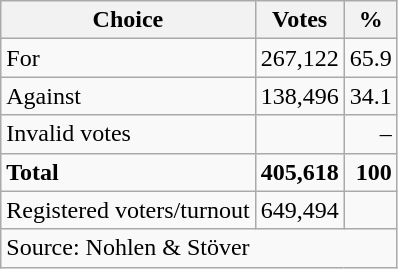<table class=wikitable style=text-align:right>
<tr>
<th>Choice</th>
<th>Votes</th>
<th>%</th>
</tr>
<tr>
<td align=left>For</td>
<td>267,122</td>
<td>65.9</td>
</tr>
<tr>
<td align=left>Against</td>
<td>138,496</td>
<td>34.1</td>
</tr>
<tr>
<td align=left>Invalid votes</td>
<td></td>
<td>–</td>
</tr>
<tr>
<td align=left><strong>Total</strong></td>
<td><strong>405,618</strong></td>
<td><strong>100</strong></td>
</tr>
<tr>
<td align=left>Registered voters/turnout</td>
<td>649,494</td>
<td></td>
</tr>
<tr>
<td align=left colspan=3>Source: Nohlen & Stöver</td>
</tr>
</table>
